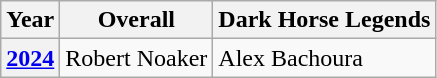<table class="wikitable">
<tr>
<th>Year</th>
<th>Overall</th>
<th>Dark Horse Legends</th>
</tr>
<tr>
<th><a href='#'>2024</a></th>
<td> Robert Noaker</td>
<td> Alex Bachoura</td>
</tr>
</table>
